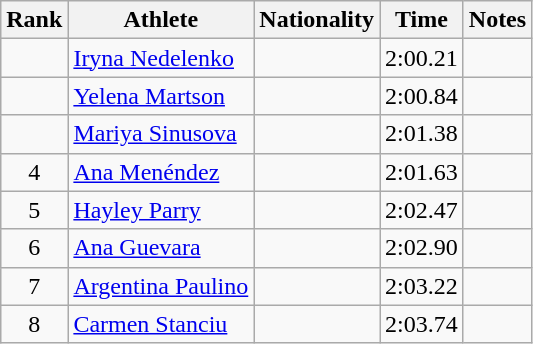<table class="wikitable sortable" style="text-align:center">
<tr>
<th>Rank</th>
<th>Athlete</th>
<th>Nationality</th>
<th>Time</th>
<th>Notes</th>
</tr>
<tr>
<td></td>
<td align=left><a href='#'>Iryna Nedelenko</a></td>
<td align=left></td>
<td>2:00.21</td>
<td></td>
</tr>
<tr>
<td></td>
<td align=left><a href='#'>Yelena Martson</a></td>
<td align=left></td>
<td>2:00.84</td>
<td></td>
</tr>
<tr>
<td></td>
<td align=left><a href='#'>Mariya Sinusova</a></td>
<td align=left></td>
<td>2:01.38</td>
<td></td>
</tr>
<tr>
<td>4</td>
<td align=left><a href='#'>Ana Menéndez</a></td>
<td align=left></td>
<td>2:01.63</td>
<td></td>
</tr>
<tr>
<td>5</td>
<td align=left><a href='#'>Hayley Parry</a></td>
<td align=left></td>
<td>2:02.47</td>
<td></td>
</tr>
<tr>
<td>6</td>
<td align=left><a href='#'>Ana Guevara</a></td>
<td align=left></td>
<td>2:02.90</td>
<td></td>
</tr>
<tr>
<td>7</td>
<td align=left><a href='#'>Argentina Paulino</a></td>
<td align=left></td>
<td>2:03.22</td>
<td></td>
</tr>
<tr>
<td>8</td>
<td align=left><a href='#'>Carmen Stanciu</a></td>
<td align=left></td>
<td>2:03.74</td>
<td></td>
</tr>
</table>
